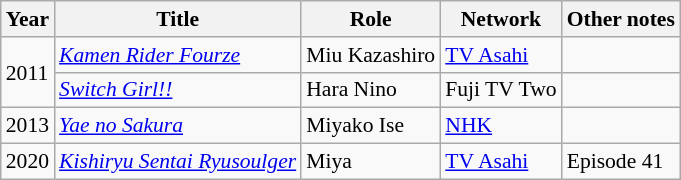<table class="wikitable" style="font-size: 90%;">
<tr>
<th>Year</th>
<th>Title</th>
<th>Role</th>
<th>Network</th>
<th>Other notes</th>
</tr>
<tr>
<td rowspan="2">2011</td>
<td><em><a href='#'>Kamen Rider Fourze</a></em></td>
<td>Miu Kazashiro</td>
<td><a href='#'>TV Asahi</a></td>
<td></td>
</tr>
<tr>
<td><em><a href='#'>Switch Girl!!</a></em></td>
<td>Hara Nino</td>
<td>Fuji TV Two</td>
<td></td>
</tr>
<tr>
<td>2013</td>
<td><em><a href='#'>Yae no Sakura</a></em></td>
<td>Miyako Ise</td>
<td><a href='#'>NHK</a></td>
<td></td>
</tr>
<tr>
<td>2020</td>
<td><em><a href='#'>Kishiryu Sentai Ryusoulger</a></em></td>
<td>Miya</td>
<td><a href='#'>TV Asahi</a></td>
<td>Episode 41</td>
</tr>
</table>
